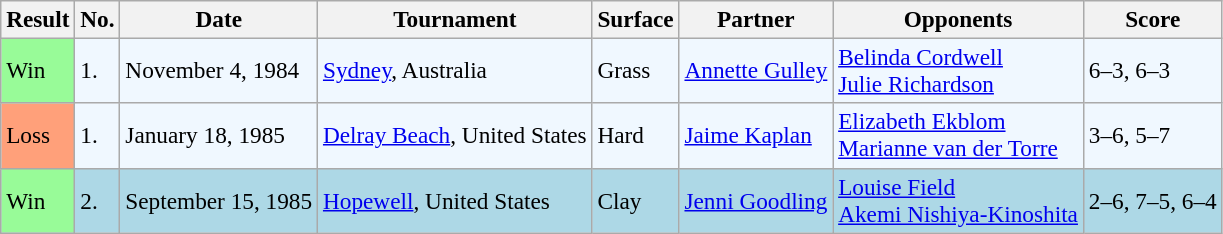<table class="sortable wikitable" style=font-size:97%>
<tr>
<th>Result</th>
<th>No.</th>
<th>Date</th>
<th>Tournament</th>
<th>Surface</th>
<th>Partner</th>
<th>Opponents</th>
<th>Score</th>
</tr>
<tr style="background:#f0f8ff;">
<td style="background:#98fb98;">Win</td>
<td>1.</td>
<td>November 4, 1984</td>
<td><a href='#'>Sydney</a>, Australia</td>
<td>Grass</td>
<td> <a href='#'>Annette Gulley</a></td>
<td> <a href='#'>Belinda Cordwell</a> <br>  <a href='#'>Julie Richardson</a></td>
<td>6–3, 6–3</td>
</tr>
<tr style="background:#f0f8ff;">
<td style="background:#ffa07a;">Loss</td>
<td>1.</td>
<td>January 18, 1985</td>
<td><a href='#'>Delray Beach</a>, United States</td>
<td>Hard</td>
<td> <a href='#'>Jaime Kaplan</a></td>
<td> <a href='#'>Elizabeth Ekblom</a> <br>  <a href='#'>Marianne van der Torre</a></td>
<td>3–6, 5–7</td>
</tr>
<tr style="background:lightblue;">
<td style="background:#98fb98;">Win</td>
<td>2.</td>
<td>September 15, 1985</td>
<td><a href='#'>Hopewell</a>, United States</td>
<td>Clay</td>
<td> <a href='#'>Jenni Goodling</a></td>
<td> <a href='#'>Louise Field</a> <br>  <a href='#'>Akemi Nishiya-Kinoshita</a></td>
<td>2–6, 7–5, 6–4</td>
</tr>
</table>
